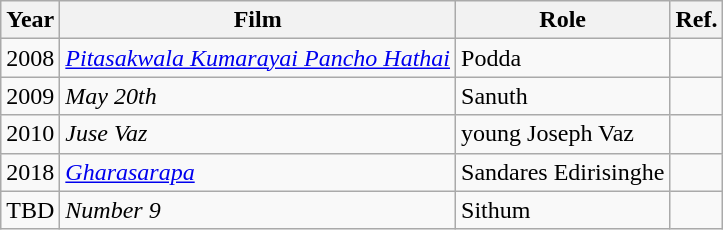<table class="wikitable">
<tr>
<th>Year</th>
<th>Film</th>
<th>Role</th>
<th>Ref.</th>
</tr>
<tr>
<td>2008</td>
<td><em><a href='#'>Pitasakwala Kumarayai Pancho Hathai</a></em></td>
<td>Podda</td>
<td></td>
</tr>
<tr>
<td>2009</td>
<td><em>May 20th</em></td>
<td>Sanuth</td>
<td></td>
</tr>
<tr>
<td>2010</td>
<td><em>Juse Vaz</em></td>
<td>young Joseph Vaz</td>
<td></td>
</tr>
<tr>
<td>2018</td>
<td><em><a href='#'>Gharasarapa</a></em></td>
<td>Sandares Edirisinghe</td>
<td></td>
</tr>
<tr>
<td>TBD</td>
<td><em>Number 9</em></td>
<td>Sithum</td>
<td></td>
</tr>
</table>
